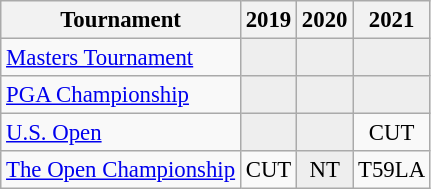<table class="wikitable" style="font-size:95%;text-align:center;">
<tr>
<th>Tournament</th>
<th>2019</th>
<th>2020</th>
<th>2021</th>
</tr>
<tr>
<td align=left><a href='#'>Masters Tournament</a></td>
<td style="background:#eeeeee;"></td>
<td style="background:#eeeeee;"></td>
<td style="background:#eeeeee;"></td>
</tr>
<tr>
<td align=left><a href='#'>PGA Championship</a></td>
<td style="background:#eeeeee;"></td>
<td style="background:#eeeeee;"></td>
<td style="background:#eeeeee;"></td>
</tr>
<tr>
<td align=left><a href='#'>U.S. Open</a></td>
<td style="background:#eeeeee;"></td>
<td style="background:#eeeeee;"></td>
<td>CUT</td>
</tr>
<tr>
<td align=left><a href='#'>The Open Championship</a></td>
<td>CUT</td>
<td style="background:#eeeeee;">NT</td>
<td>T59<span>LA</span></td>
</tr>
</table>
